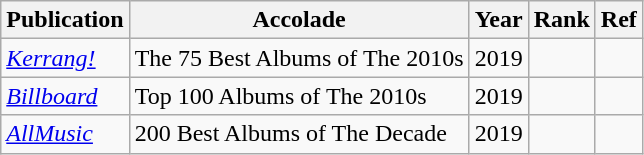<table class="wikitable sortable">
<tr>
<th>Publication</th>
<th>Accolade</th>
<th>Year</th>
<th>Rank</th>
<th>Ref</th>
</tr>
<tr>
<td><em><a href='#'>Kerrang!</a></em></td>
<td>The 75 Best Albums of The 2010s</td>
<td>2019</td>
<td></td>
<td></td>
</tr>
<tr>
<td><em><a href='#'>Billboard</a></em></td>
<td>Top 100 Albums of The 2010s</td>
<td>2019</td>
<td></td>
<td></td>
</tr>
<tr>
<td><em><a href='#'>AllMusic</a></em></td>
<td>200 Best Albums of The Decade</td>
<td>2019</td>
<td></td>
<td></td>
</tr>
</table>
